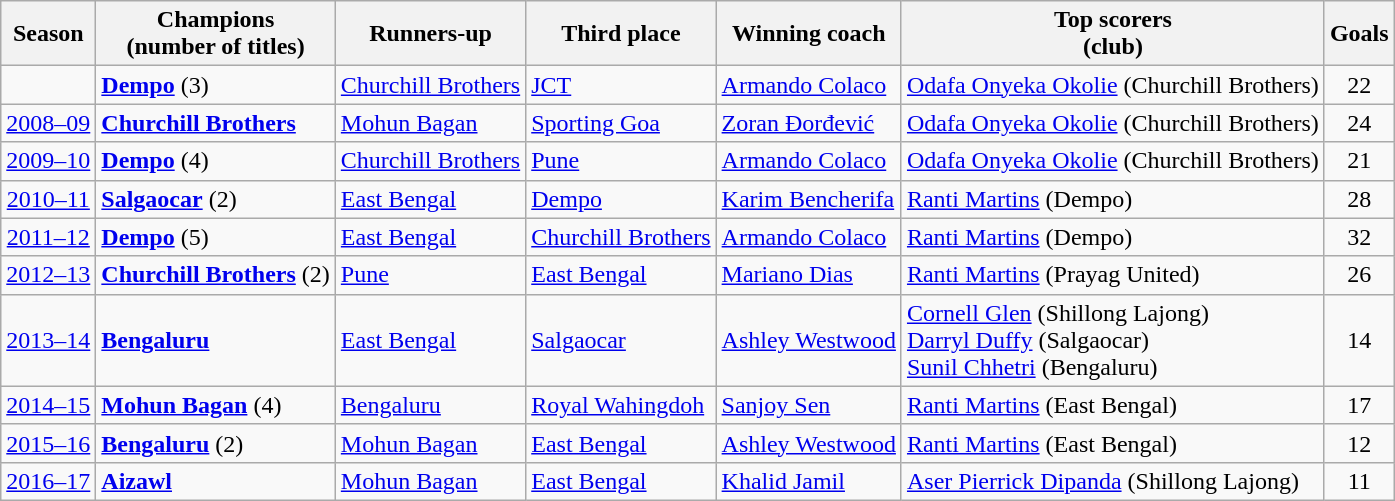<table class="wikitable">
<tr>
<th>Season</th>
<th>Champions<br>(number of titles)</th>
<th>Runners-up</th>
<th>Third place</th>
<th>Winning coach</th>
<th>Top scorers<br>(club)</th>
<th>Goals</th>
</tr>
<tr>
<td align=center></td>
<td><strong><a href='#'>Dempo</a></strong> (3)</td>
<td><a href='#'>Churchill Brothers</a></td>
<td><a href='#'>JCT</a></td>
<td> <a href='#'>Armando Colaco</a></td>
<td> <a href='#'>Odafa Onyeka Okolie</a> (Churchill Brothers)</td>
<td align=center>22</td>
</tr>
<tr>
<td align=center><a href='#'>2008–09</a></td>
<td><strong><a href='#'>Churchill Brothers</a></strong></td>
<td><a href='#'>Mohun Bagan</a></td>
<td><a href='#'>Sporting Goa</a></td>
<td> <a href='#'>Zoran Đorđević</a></td>
<td> <a href='#'>Odafa Onyeka Okolie</a> (Churchill Brothers)</td>
<td align=center>24</td>
</tr>
<tr>
<td align=center><a href='#'>2009–10</a></td>
<td><strong><a href='#'>Dempo</a></strong> (4)</td>
<td><a href='#'>Churchill Brothers</a></td>
<td><a href='#'>Pune</a></td>
<td> <a href='#'>Armando Colaco</a></td>
<td> <a href='#'>Odafa Onyeka Okolie</a> (Churchill Brothers)</td>
<td align=center>21</td>
</tr>
<tr>
<td align=center><a href='#'>2010–11</a></td>
<td><strong><a href='#'>Salgaocar</a></strong> (2)</td>
<td><a href='#'>East Bengal</a></td>
<td><a href='#'>Dempo</a></td>
<td> <a href='#'>Karim Bencherifa</a></td>
<td> <a href='#'>Ranti Martins</a> (Dempo)</td>
<td align=center>28</td>
</tr>
<tr>
<td align=center><a href='#'>2011–12</a></td>
<td><strong><a href='#'>Dempo</a></strong> (5)</td>
<td><a href='#'>East Bengal</a></td>
<td><a href='#'>Churchill Brothers</a></td>
<td> <a href='#'>Armando Colaco</a></td>
<td> <a href='#'>Ranti Martins</a> (Dempo)</td>
<td align=center>32</td>
</tr>
<tr>
<td align=center><a href='#'>2012–13</a></td>
<td><strong><a href='#'>Churchill Brothers</a></strong> (2)</td>
<td><a href='#'>Pune</a></td>
<td><a href='#'>East Bengal</a></td>
<td> <a href='#'>Mariano Dias</a></td>
<td> <a href='#'>Ranti Martins</a> (Prayag United)</td>
<td align=center>26</td>
</tr>
<tr>
<td align=center><a href='#'>2013–14</a></td>
<td><strong><a href='#'>Bengaluru</a></strong></td>
<td><a href='#'>East Bengal</a></td>
<td><a href='#'>Salgaocar</a></td>
<td> <a href='#'>Ashley Westwood</a></td>
<td> <a href='#'>Cornell Glen</a> (Shillong Lajong)<br> <a href='#'>Darryl Duffy</a> (Salgaocar)<br> <a href='#'>Sunil Chhetri</a> (Bengaluru)</td>
<td align=center>14</td>
</tr>
<tr>
<td align=center><a href='#'>2014–15</a></td>
<td><strong><a href='#'>Mohun Bagan</a></strong> (4)</td>
<td><a href='#'>Bengaluru</a></td>
<td><a href='#'>Royal Wahingdoh</a></td>
<td> <a href='#'>Sanjoy Sen</a></td>
<td> <a href='#'>Ranti Martins</a> (East Bengal)</td>
<td align=center>17</td>
</tr>
<tr>
<td align=center><a href='#'>2015–16</a></td>
<td><strong><a href='#'>Bengaluru</a></strong> (2)</td>
<td><a href='#'>Mohun Bagan</a></td>
<td><a href='#'>East Bengal</a></td>
<td> <a href='#'>Ashley Westwood</a></td>
<td> <a href='#'>Ranti Martins</a> (East Bengal)</td>
<td align=center>12</td>
</tr>
<tr>
<td align=center><a href='#'>2016–17</a></td>
<td><strong><a href='#'>Aizawl</a></strong></td>
<td><a href='#'>Mohun Bagan</a></td>
<td><a href='#'>East Bengal</a></td>
<td> <a href='#'>Khalid Jamil</a></td>
<td> <a href='#'>Aser Pierrick Dipanda</a> (Shillong Lajong)</td>
<td align=center>11</td>
</tr>
</table>
